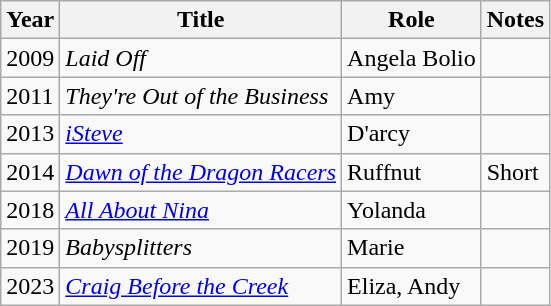<table class="wikitable sortable">
<tr>
<th>Year</th>
<th>Title</th>
<th>Role</th>
<th>Notes</th>
</tr>
<tr>
<td>2009</td>
<td><em>Laid Off</em></td>
<td>Angela Bolio</td>
<td></td>
</tr>
<tr>
<td>2011</td>
<td><em>They're Out of the Business</em></td>
<td>Amy</td>
<td></td>
</tr>
<tr>
<td>2013</td>
<td><em><a href='#'>iSteve</a></em></td>
<td>D'arcy</td>
<td></td>
</tr>
<tr>
<td>2014</td>
<td><em><a href='#'>Dawn of the Dragon Racers</a></em></td>
<td>Ruffnut</td>
<td>Short</td>
</tr>
<tr>
<td>2018</td>
<td><em><a href='#'>All About Nina</a></em></td>
<td>Yolanda</td>
<td></td>
</tr>
<tr>
<td>2019</td>
<td><em>Babysplitters</em></td>
<td>Marie</td>
<td></td>
</tr>
<tr>
<td>2023</td>
<td><em><a href='#'>Craig Before the Creek</a></em></td>
<td>Eliza, Andy</td>
<td></td>
</tr>
</table>
